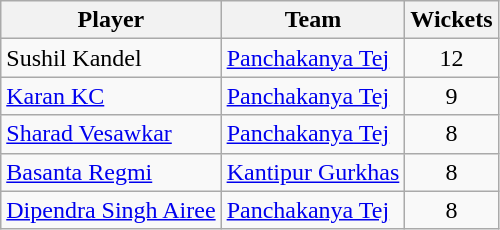<table class="wikitable" style="text-align: center;">
<tr>
<th>Player</th>
<th>Team</th>
<th>Wickets</th>
</tr>
<tr>
<td style="text-align:left">Sushil Kandel</td>
<td style="text-align:left"><a href='#'>Panchakanya Tej</a></td>
<td>12</td>
</tr>
<tr>
<td style="text-align:left"><a href='#'>Karan KC</a></td>
<td style="text-align:left"><a href='#'>Panchakanya Tej</a></td>
<td>9</td>
</tr>
<tr>
<td style="text-align:left"><a href='#'>Sharad Vesawkar</a></td>
<td style="text-align:left"><a href='#'>Panchakanya Tej</a></td>
<td>8</td>
</tr>
<tr>
<td style="text-align:left"><a href='#'>Basanta Regmi</a></td>
<td style="text-align:left"><a href='#'>Kantipur Gurkhas</a></td>
<td>8</td>
</tr>
<tr>
<td style="text-align:left"><a href='#'>Dipendra Singh Airee</a></td>
<td style="text-align:left"><a href='#'>Panchakanya Tej</a></td>
<td>8</td>
</tr>
</table>
